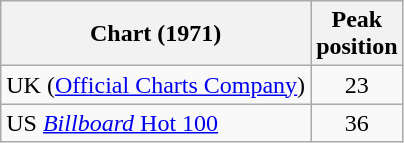<table class="wikitable sortable">
<tr>
<th>Chart (1971)</th>
<th>Peak<br>position</th>
</tr>
<tr>
<td>UK (<a href='#'>Official Charts Company</a>)</td>
<td style="text-align:center;">23</td>
</tr>
<tr>
<td>US <a href='#'><em>Billboard</em> Hot 100</a></td>
<td style="text-align:center;">36</td>
</tr>
</table>
